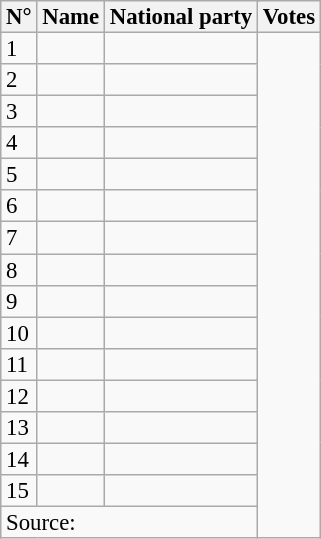<table class="wikitable sortable" style="font-size:95%;line-height:14px;">
<tr>
<th>N°</th>
<th>Name</th>
<th colspan="2">National party</th>
<th>Votes</th>
</tr>
<tr>
<td>1</td>
<td></td>
<td></td>
</tr>
<tr>
<td>2</td>
<td></td>
<td></td>
</tr>
<tr>
<td>3</td>
<td></td>
<td></td>
</tr>
<tr>
<td>4</td>
<td></td>
<td></td>
</tr>
<tr>
<td>5</td>
<td></td>
<td></td>
</tr>
<tr>
<td>6</td>
<td></td>
<td></td>
</tr>
<tr>
<td>7</td>
<td></td>
<td></td>
</tr>
<tr>
<td>8</td>
<td></td>
<td></td>
</tr>
<tr>
<td>9</td>
<td></td>
<td></td>
</tr>
<tr>
<td>10</td>
<td></td>
<td></td>
</tr>
<tr>
<td>11</td>
<td></td>
<td></td>
</tr>
<tr>
<td>12</td>
<td></td>
<td></td>
</tr>
<tr>
<td>13</td>
<td></td>
<td></td>
</tr>
<tr>
<td>14</td>
<td></td>
<td></td>
</tr>
<tr>
<td>15</td>
<td></td>
<td></td>
</tr>
<tr>
<td colspan="3">Source: </td>
</tr>
</table>
